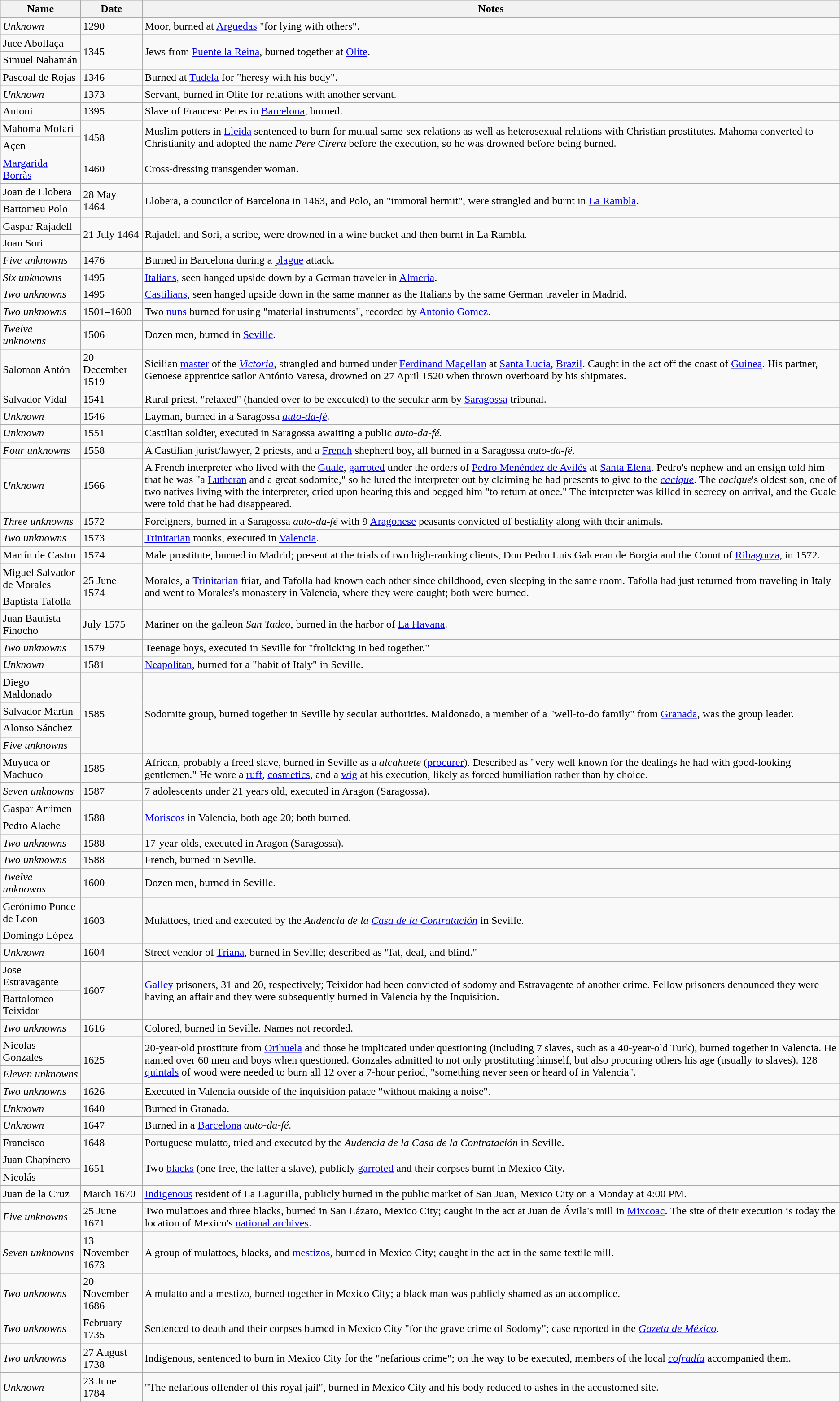<table class="wikitable sortable" style="text-align:left">
<tr>
<th>Name</th>
<th>Date</th>
<th>Notes</th>
</tr>
<tr>
<td><em>Unknown</em></td>
<td>1290</td>
<td>Moor, burned at <a href='#'>Arguedas</a> "for lying with others".</td>
</tr>
<tr>
<td>Juce Abolfaça</td>
<td rowspan="2">1345</td>
<td rowspan="2">Jews from <a href='#'>Puente la Reina</a>, burned together at <a href='#'>Olite</a>.</td>
</tr>
<tr>
<td>Simuel Nahamán</td>
</tr>
<tr>
<td>Pascoal de Rojas</td>
<td>1346</td>
<td>Burned at <a href='#'>Tudela</a> for "heresy with his body".</td>
</tr>
<tr>
<td><em>Unknown</em></td>
<td>1373</td>
<td>Servant, burned in Olite for relations with another servant.</td>
</tr>
<tr>
<td>Antoni</td>
<td>1395</td>
<td>Slave of Francesc Peres in <a href='#'>Barcelona</a>, burned.</td>
</tr>
<tr>
<td>Mahoma Mofari</td>
<td rowspan="2">1458</td>
<td rowspan="2">Muslim potters in <a href='#'>Lleida</a> sentenced to burn for mutual same-sex relations as well as heterosexual relations with Christian prostitutes. Mahoma converted to Christianity and adopted the name <em>Pere Cirera</em> before the execution, so he was drowned before being burned.</td>
</tr>
<tr>
<td>Açen</td>
</tr>
<tr>
<td><a href='#'>Margarida Borràs</a></td>
<td>1460</td>
<td>Cross-dressing transgender woman.</td>
</tr>
<tr>
<td>Joan de Llobera</td>
<td rowspan="2">28 May 1464</td>
<td rowspan="2">Llobera, a councilor of Barcelona in 1463, and Polo, an "immoral hermit", were strangled and burnt in <a href='#'>La Rambla</a>.</td>
</tr>
<tr>
<td>Bartomeu Polo</td>
</tr>
<tr>
<td>Gaspar Rajadell</td>
<td rowspan="2">21 July 1464</td>
<td rowspan="2">Rajadell and Sori, a scribe, were drowned in a wine bucket and then burnt in La Rambla.</td>
</tr>
<tr>
<td>Joan Sori</td>
</tr>
<tr>
<td><em>Five unknowns</em></td>
<td>1476</td>
<td>Burned in Barcelona during a <a href='#'>plague</a> attack.</td>
</tr>
<tr>
<td><em>Six unknowns</em></td>
<td>1495</td>
<td><a href='#'>Italians</a>, seen hanged upside down by a German traveler in <a href='#'>Almeria</a>.</td>
</tr>
<tr>
<td><em>Two unknowns</em></td>
<td>1495</td>
<td><a href='#'>Castilians</a>, seen hanged upside down in the same manner as the Italians by the same German traveler in Madrid.</td>
</tr>
<tr>
<td><em>Two unknowns</em></td>
<td>1501–1600</td>
<td>Two <a href='#'>nuns</a> burned for using "material instruments", recorded by <a href='#'>Antonio Gomez</a>.</td>
</tr>
<tr>
<td><em>Twelve unknowns</em></td>
<td>1506</td>
<td>Dozen men, burned in <a href='#'>Seville</a>.</td>
</tr>
<tr>
<td>Salomon Antón</td>
<td>20 December 1519</td>
<td>Sicilian <a href='#'>master</a> of the <em><a href='#'>Victoria</a></em>, strangled and burned under <a href='#'>Ferdinand Magellan</a> at <a href='#'>Santa Lucia</a>, <a href='#'>Brazil</a>. Caught in the act off the coast of <a href='#'>Guinea</a>. His partner, Genoese apprentice sailor António Varesa, drowned on 27 April 1520 when thrown overboard by his shipmates.</td>
</tr>
<tr>
<td>Salvador Vidal</td>
<td>1541</td>
<td>Rural priest, "relaxed" (handed over to be executed) to the secular arm by <a href='#'>Saragossa</a> tribunal.</td>
</tr>
<tr>
<td><em>Unknown</em></td>
<td>1546</td>
<td>Layman, burned in a Saragossa <em><a href='#'>auto-da-fé</a>.</em></td>
</tr>
<tr>
<td><em>Unknown</em></td>
<td>1551</td>
<td>Castilian soldier, executed in Saragossa awaiting a public <em>auto-da-fé.</em></td>
</tr>
<tr>
<td><em>Four unknowns</em></td>
<td>1558</td>
<td>A Castilian jurist/lawyer, 2 priests, and a <a href='#'>French</a> shepherd boy, all burned in a Saragossa <em>auto-da-fé</em>.</td>
</tr>
<tr>
<td><em>Unknown</em></td>
<td>1566</td>
<td>A French interpreter who lived with the <a href='#'>Guale</a>, <a href='#'>garroted</a> under the orders of <a href='#'>Pedro Menéndez de Avilés</a> at <a href='#'>Santa Elena</a>. Pedro's nephew and an ensign told him that he was "a <a href='#'>Lutheran</a> and a great sodomite," so he lured the interpreter out by claiming he had presents to give to the <em><a href='#'>cacique</a></em>. The <em>cacique</em>'s oldest son, one of two natives living with the interpreter, cried upon hearing this and begged him "to return at once." The interpreter was killed in secrecy on arrival, and the Guale were told that he had disappeared.</td>
</tr>
<tr>
<td><em>Three unknowns</em></td>
<td>1572</td>
<td>Foreigners, burned in a Saragossa <em>auto-da-fé</em> with 9 <a href='#'>Aragonese</a> peasants convicted of bestiality along with their animals.</td>
</tr>
<tr>
<td><em>Two unknowns</em></td>
<td>1573</td>
<td><a href='#'>Trinitarian</a> monks, executed in <a href='#'>Valencia</a>.</td>
</tr>
<tr>
<td>Martín de Castro</td>
<td>1574</td>
<td>Male prostitute, burned in Madrid; present at the trials of two high-ranking clients, Don Pedro Luis Galceran de Borgia and the Count of <a href='#'>Ribagorza</a>, in 1572.</td>
</tr>
<tr>
<td>Miguel Salvador de Morales</td>
<td rowspan="2">25 June 1574</td>
<td rowspan="2">Morales, a <a href='#'>Trinitarian</a> friar, and Tafolla had known each other since childhood, even sleeping in the same room. Tafolla had just returned from traveling in Italy and went to Morales's monastery in Valencia, where they were caught; both were burned.</td>
</tr>
<tr>
<td>Baptista Tafolla</td>
</tr>
<tr>
<td>Juan Bautista Finocho</td>
<td>July 1575</td>
<td>Mariner on the galleon <em>San Tadeo</em>, burned in the harbor of <a href='#'>La Havana</a>.</td>
</tr>
<tr>
<td><em>Two unknowns</em></td>
<td>1579</td>
<td>Teenage boys, executed in Seville for "frolicking in bed together."</td>
</tr>
<tr>
<td><em>Unknown</em></td>
<td>1581</td>
<td><a href='#'>Neapolitan</a>, burned for a "habit of Italy" in Seville.</td>
</tr>
<tr>
<td>Diego Maldonado</td>
<td rowspan="4">1585</td>
<td rowspan="4">Sodomite group, burned together in Seville by secular authorities. Maldonado, a member of a "well-to-do family" from <a href='#'>Granada</a>, was the group leader.</td>
</tr>
<tr>
<td>Salvador Martín</td>
</tr>
<tr>
<td>Alonso Sánchez</td>
</tr>
<tr>
<td><em>Five unknowns</em></td>
</tr>
<tr>
<td>Muyuca or Machuco</td>
<td>1585</td>
<td>African, probably a freed slave, burned in Seville as a <em>alcahuete</em> (<a href='#'>procurer</a>). Described as "very well known for the dealings he had with good-looking gentlemen." He wore a <a href='#'>ruff</a>, <a href='#'>cosmetics</a>, and a <a href='#'>wig</a> at his execution, likely as forced humiliation rather than by choice.</td>
</tr>
<tr>
<td><em>Seven unknowns</em></td>
<td>1587</td>
<td>7 adolescents under 21 years old, executed in Aragon (Saragossa).</td>
</tr>
<tr>
<td>Gaspar Arrimen</td>
<td rowspan="2">1588</td>
<td rowspan="2"><a href='#'>Moriscos</a> in Valencia, both age 20; both burned.</td>
</tr>
<tr>
<td>Pedro Alache</td>
</tr>
<tr>
<td><em>Two unknowns</em></td>
<td>1588</td>
<td>17-year-olds, executed in Aragon (Saragossa).</td>
</tr>
<tr>
<td><em>Two unknowns</em></td>
<td>1588</td>
<td>French, burned in Seville.</td>
</tr>
<tr>
<td><em>Twelve unknowns</em></td>
<td>1600</td>
<td>Dozen men, burned in Seville.</td>
</tr>
<tr>
<td>Gerónimo Ponce de Leon</td>
<td rowspan="2">1603</td>
<td rowspan="2">Mulattoes, tried and executed by the <em>Audencia de la <a href='#'>Casa de la Contratación</a></em> in Seville.</td>
</tr>
<tr>
<td>Domingo López</td>
</tr>
<tr>
<td><em>Unknown</em></td>
<td>1604</td>
<td>Street vendor of <a href='#'>Triana</a>, burned in Seville; described as "fat, deaf, and blind."</td>
</tr>
<tr>
<td>Jose Estravagante</td>
<td rowspan="2">1607</td>
<td rowspan="2"><a href='#'>Galley</a> prisoners, 31 and 20, respectively; Teixidor had been convicted of sodomy and Estravagente of another crime. Fellow prisoners denounced they were having an affair and they were subsequently burned in Valencia by the Inquisition.</td>
</tr>
<tr>
<td>Bartolomeo Teixidor</td>
</tr>
<tr>
<td><em>Two unknowns</em></td>
<td>1616</td>
<td>Colored, burned in Seville. Names not recorded.</td>
</tr>
<tr>
<td>Nicolas Gonzales</td>
<td rowspan="2">1625</td>
<td rowspan="2">20-year-old prostitute from <a href='#'>Orihuela</a> and those he implicated under questioning (including 7 slaves, such as a 40-year-old Turk), burned together in Valencia. He named over 60 men and boys when questioned. Gonzales admitted to not only prostituting himself, but also procuring others his age (usually to slaves). 128 <a href='#'>quintals</a> of wood were needed to burn all 12 over a 7-hour period, "something never seen or heard of in Valencia".</td>
</tr>
<tr>
<td><em>Eleven unknowns</em></td>
</tr>
<tr>
<td><em>Two unknowns</em></td>
<td>1626</td>
<td>Executed in Valencia outside of the inquisition palace "without making a noise".</td>
</tr>
<tr>
<td><em>Unknown</em></td>
<td>1640</td>
<td>Burned in Granada.</td>
</tr>
<tr>
<td><em>Unknown</em></td>
<td>1647</td>
<td>Burned in a <a href='#'>Barcelona</a> <em>auto-da-fé.</em></td>
</tr>
<tr>
<td>Francisco</td>
<td>1648</td>
<td>Portuguese mulatto, tried  and executed by the <em>Audencia de la Casa de la Contratación</em> in Seville.</td>
</tr>
<tr>
<td>Juan Chapinero</td>
<td rowspan="2">1651</td>
<td rowspan="2">Two <a href='#'>blacks</a> (one free, the latter a slave), publicly <a href='#'>garroted</a> and their corpses burnt in Mexico City.</td>
</tr>
<tr>
<td>Nicolás</td>
</tr>
<tr>
<td>Juan de la Cruz</td>
<td>March 1670</td>
<td><a href='#'>Indigenous</a> resident of La Lagunilla, publicly burned in the public market of San Juan, Mexico City on a Monday at 4:00 PM.</td>
</tr>
<tr>
<td><em>Five unknowns</em></td>
<td>25 June 1671</td>
<td>Two mulattoes and three blacks, burned in San Lázaro, Mexico City; caught in the act at Juan de Ávila's mill in <a href='#'>Mixcoac</a>. The site of their execution is today the location of Mexico's <a href='#'>national archives</a>.</td>
</tr>
<tr>
<td><em>Seven unknowns</em></td>
<td>13 November 1673</td>
<td>A group of mulattoes, blacks, and <a href='#'>mestizos</a>, burned in Mexico City; caught in the act in the same textile mill.</td>
</tr>
<tr>
<td><em>Two unknowns</em></td>
<td>20 November 1686</td>
<td>A mulatto and a mestizo, burned together in Mexico City; a black man was publicly shamed as an accomplice.</td>
</tr>
<tr>
<td><em>Two unknowns</em></td>
<td>February 1735</td>
<td>Sentenced to death and their corpses burned in Mexico City "for the grave crime of Sodomy"; case reported in the <em><a href='#'>Gazeta de México</a></em>.</td>
</tr>
<tr>
<td><em>Two unknowns</em></td>
<td>27 August 1738</td>
<td>Indigenous, sentenced to burn in Mexico City for the "nefarious crime"; on the way to be executed, members of the local <em><a href='#'>cofradía</a></em> accompanied them.</td>
</tr>
<tr>
<td><em>Unknown</em></td>
<td>23 June 1784</td>
<td>"The nefarious offender of this royal jail", burned in Mexico City and his body reduced to ashes in the accustomed site.</td>
</tr>
</table>
